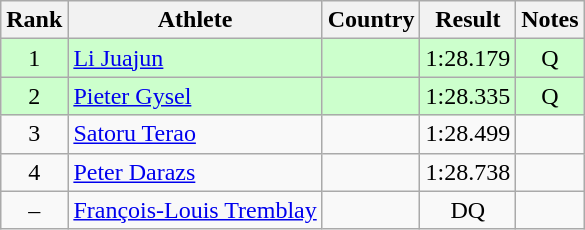<table class="wikitable sortable" style="text-align:center">
<tr>
<th>Rank</th>
<th>Athlete</th>
<th>Country</th>
<th>Result</th>
<th>Notes</th>
</tr>
<tr bgcolor=ccffcc>
<td>1</td>
<td align=left><a href='#'>Li Juajun</a></td>
<td></td>
<td>1:28.179</td>
<td>Q</td>
</tr>
<tr bgcolor=ccffcc>
<td>2</td>
<td align=left><a href='#'>Pieter Gysel</a></td>
<td></td>
<td>1:28.335</td>
<td>Q</td>
</tr>
<tr>
<td>3</td>
<td align=left><a href='#'>Satoru Terao</a></td>
<td></td>
<td>1:28.499</td>
<td></td>
</tr>
<tr>
<td>4</td>
<td align=left><a href='#'>Peter Darazs</a></td>
<td></td>
<td>1:28.738</td>
<td></td>
</tr>
<tr>
<td>–</td>
<td align=left><a href='#'>François-Louis Tremblay</a></td>
<td></td>
<td>DQ</td>
<td></td>
</tr>
</table>
